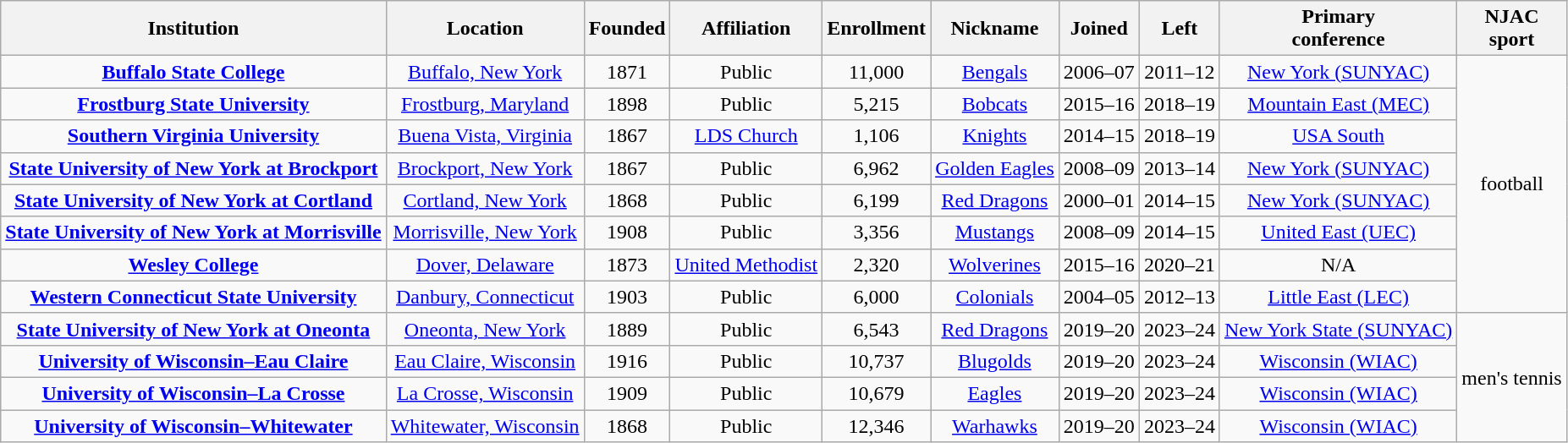<table class="wikitable sortable" style="text-align:center">
<tr>
<th>Institution</th>
<th>Location</th>
<th>Founded</th>
<th>Affiliation</th>
<th>Enrollment</th>
<th>Nickname</th>
<th>Joined</th>
<th>Left</th>
<th>Primary<br>conference</th>
<th>NJAC<br>sport</th>
</tr>
<tr>
<td><strong><a href='#'>Buffalo State College</a></strong></td>
<td><a href='#'>Buffalo, New York</a></td>
<td>1871</td>
<td>Public</td>
<td>11,000</td>
<td><a href='#'>Bengals</a></td>
<td>2006–07</td>
<td>2011–12</td>
<td><a href='#'>New York (SUNYAC)</a></td>
<td rowspan="8">football</td>
</tr>
<tr>
<td><strong><a href='#'>Frostburg State University</a></strong></td>
<td><a href='#'>Frostburg, Maryland</a></td>
<td>1898</td>
<td>Public</td>
<td>5,215</td>
<td><a href='#'>Bobcats</a></td>
<td>2015–16</td>
<td>2018–19</td>
<td><a href='#'>Mountain East (MEC)</a></td>
</tr>
<tr>
<td><strong><a href='#'>Southern Virginia University</a></strong></td>
<td><a href='#'>Buena Vista, Virginia</a></td>
<td>1867</td>
<td><a href='#'>LDS Church</a></td>
<td>1,106</td>
<td><a href='#'>Knights</a></td>
<td>2014–15</td>
<td>2018–19</td>
<td><a href='#'>USA South</a></td>
</tr>
<tr>
<td><strong><a href='#'>State University of New York at Brockport</a></strong></td>
<td><a href='#'>Brockport, New York</a></td>
<td>1867</td>
<td>Public</td>
<td>6,962</td>
<td><a href='#'>Golden Eagles</a></td>
<td>2008–09</td>
<td>2013–14</td>
<td><a href='#'>New York (SUNYAC)</a></td>
</tr>
<tr>
<td><strong><a href='#'>State University of New York at Cortland</a></strong></td>
<td><a href='#'>Cortland, New York</a></td>
<td>1868</td>
<td>Public</td>
<td>6,199</td>
<td><a href='#'>Red Dragons</a></td>
<td>2000–01</td>
<td>2014–15</td>
<td><a href='#'>New York (SUNYAC)</a></td>
</tr>
<tr>
<td><strong><a href='#'>State University of New York at Morrisville</a></strong></td>
<td><a href='#'>Morrisville, New York</a></td>
<td>1908</td>
<td>Public</td>
<td>3,356</td>
<td><a href='#'>Mustangs</a></td>
<td>2008–09</td>
<td>2014–15</td>
<td><a href='#'>United East (UEC)</a></td>
</tr>
<tr>
<td><strong><a href='#'>Wesley College</a></strong></td>
<td><a href='#'>Dover, Delaware</a></td>
<td>1873</td>
<td><a href='#'>United Methodist</a></td>
<td>2,320</td>
<td><a href='#'>Wolverines</a></td>
<td>2015–16</td>
<td>2020–21</td>
<td>N/A</td>
</tr>
<tr>
<td><strong><a href='#'>Western Connecticut State University</a></strong></td>
<td><a href='#'>Danbury, Connecticut</a></td>
<td>1903</td>
<td>Public</td>
<td>6,000</td>
<td><a href='#'>Colonials</a></td>
<td>2004–05</td>
<td>2012–13</td>
<td><a href='#'>Little East (LEC)</a></td>
</tr>
<tr>
<td><strong><a href='#'>State University of New York at Oneonta</a></strong></td>
<td><a href='#'>Oneonta, New York</a></td>
<td>1889</td>
<td>Public</td>
<td>6,543</td>
<td><a href='#'>Red Dragons</a></td>
<td>2019–20</td>
<td>2023–24</td>
<td><a href='#'>New York State (SUNYAC)</a></td>
<td rowspan="4">men's tennis</td>
</tr>
<tr>
<td><strong><a href='#'>University of Wisconsin–Eau Claire</a></strong></td>
<td><a href='#'>Eau Claire, Wisconsin</a></td>
<td>1916</td>
<td>Public</td>
<td>10,737</td>
<td><a href='#'>Blugolds</a></td>
<td>2019–20</td>
<td>2023–24</td>
<td><a href='#'>Wisconsin (WIAC)</a></td>
</tr>
<tr>
<td><strong><a href='#'>University of Wisconsin–La Crosse</a></strong></td>
<td><a href='#'>La Crosse, Wisconsin</a></td>
<td>1909</td>
<td>Public</td>
<td>10,679</td>
<td><a href='#'>Eagles</a></td>
<td>2019–20</td>
<td>2023–24</td>
<td><a href='#'>Wisconsin (WIAC)</a></td>
</tr>
<tr>
<td><strong><a href='#'>University of Wisconsin–Whitewater</a></strong></td>
<td><a href='#'>Whitewater, Wisconsin</a></td>
<td>1868</td>
<td>Public</td>
<td>12,346</td>
<td><a href='#'>Warhawks</a></td>
<td>2019–20</td>
<td>2023–24</td>
<td><a href='#'>Wisconsin (WIAC)</a></td>
</tr>
</table>
